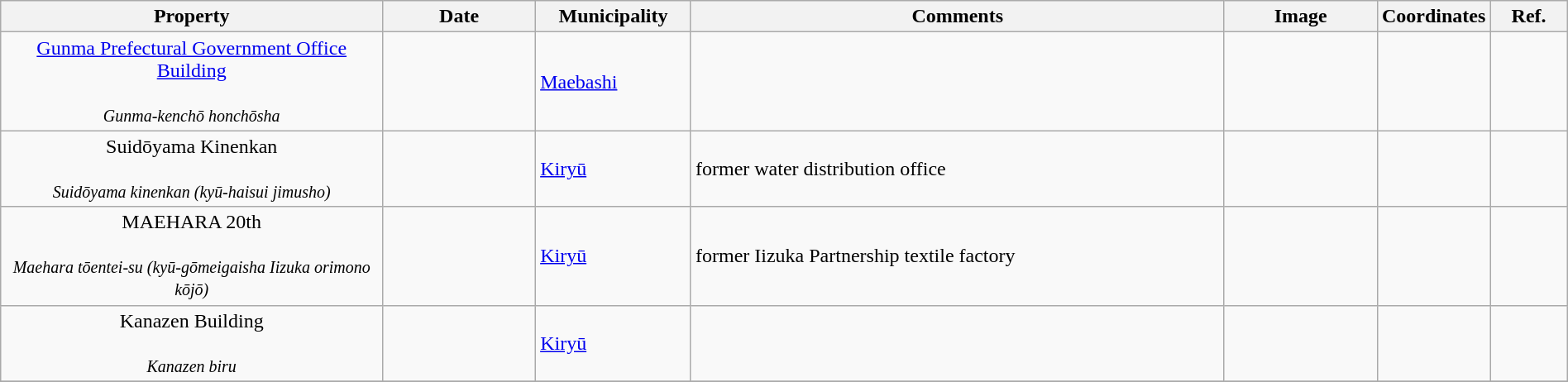<table class="wikitable sortable"  style="width:100%;">
<tr>
<th width="25%" align="left">Property</th>
<th width="10%" align="left" data-sort-type="number">Date</th>
<th width="10%" align="left">Municipality</th>
<th width="35%" align="left" class="unsortable">Comments</th>
<th width="10%" align="left" class="unsortable">Image</th>
<th width="5%" align="left" class="unsortable">Coordinates</th>
<th width="5%" align="left" class="unsortable">Ref.</th>
</tr>
<tr>
<td align="center"><a href='#'>Gunma Prefectural Government Office Building</a><br><br><small><em>Gunma-kenchō honchōsha</em></small></td>
<td></td>
<td><a href='#'>Maebashi</a></td>
<td></td>
<td></td>
<td></td>
<td></td>
</tr>
<tr>
<td align="center">Suidōyama Kinenkan<br><br><small><em>Suidōyama kinenkan (kyū-haisui jimusho)</em></small></td>
<td></td>
<td><a href='#'>Kiryū</a></td>
<td>former water distribution office</td>
<td></td>
<td></td>
<td></td>
</tr>
<tr>
<td align="center">MAEHARA 20th<br><br><small><em>Maehara tōentei-su (kyū-gōmeigaisha Iizuka orimono kōjō)</em></small></td>
<td></td>
<td><a href='#'>Kiryū</a></td>
<td>former Iizuka Partnership textile factory</td>
<td></td>
<td></td>
<td></td>
</tr>
<tr>
<td align="center">Kanazen Building<br><br><small><em>Kanazen biru</em></small></td>
<td></td>
<td><a href='#'>Kiryū</a></td>
<td></td>
<td></td>
<td></td>
<td></td>
</tr>
<tr>
</tr>
</table>
